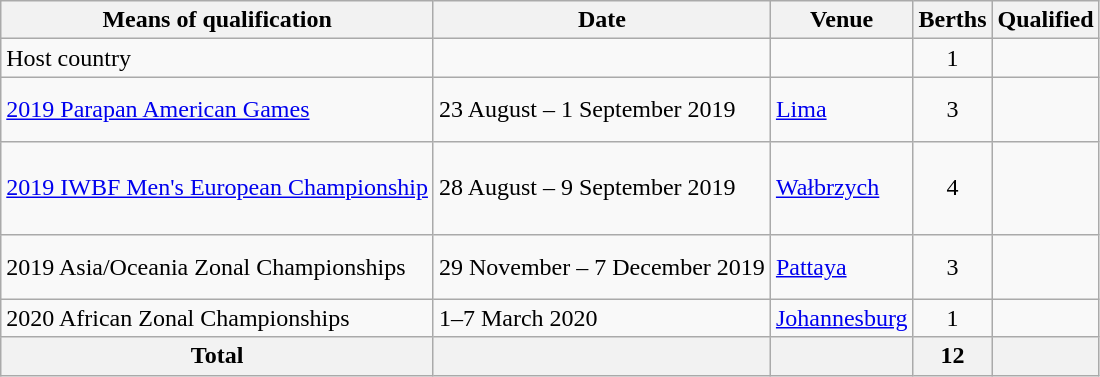<table class="wikitable">
<tr>
<th>Means of qualification</th>
<th>Date</th>
<th>Venue</th>
<th>Berths</th>
<th>Qualified</th>
</tr>
<tr>
<td>Host country</td>
<td></td>
<td></td>
<td align="center">1</td>
<td></td>
</tr>
<tr>
<td><a href='#'>2019 Parapan American Games</a></td>
<td>23 August – 1 September 2019</td>
<td> <a href='#'>Lima</a></td>
<td align="center">3</td>
<td><br><br></td>
</tr>
<tr>
<td><a href='#'>2019 IWBF Men's European Championship</a></td>
<td>28 August – 9 September 2019</td>
<td> <a href='#'>Wałbrzych</a></td>
<td align="center">4</td>
<td><br><br><br></td>
</tr>
<tr>
<td>2019 Asia/Oceania Zonal Championships</td>
<td>29 November – 7 December 2019</td>
<td> <a href='#'>Pattaya</a></td>
<td align="center">3</td>
<td><br><br></td>
</tr>
<tr>
<td>2020 African Zonal Championships</td>
<td>1–7 March 2020</td>
<td> <a href='#'>Johannesburg</a></td>
<td align="center">1</td>
<td></td>
</tr>
<tr>
<th>Total</th>
<th></th>
<th></th>
<th align="center">12</th>
<th></th>
</tr>
</table>
